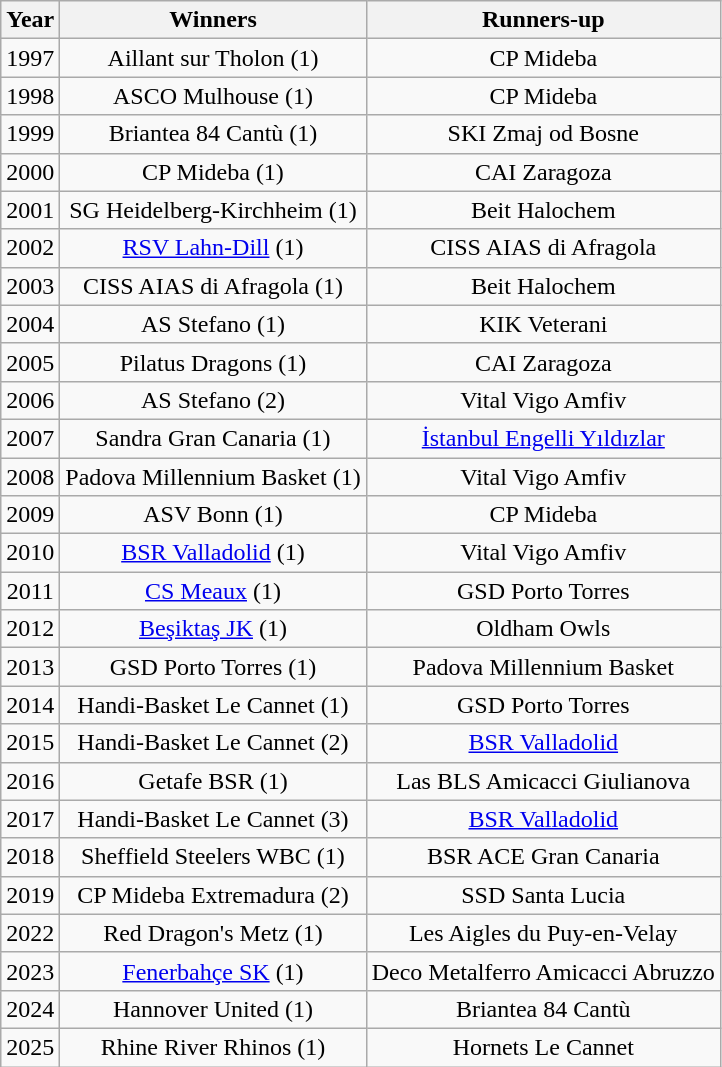<table class="wikitable" style="text-align: center">
<tr>
<th>Year</th>
<th>Winners</th>
<th>Runners-up</th>
</tr>
<tr>
<td>1997</td>
<td> Aillant sur Tholon (1)</td>
<td> CP Mideba</td>
</tr>
<tr>
<td>1998</td>
<td> ASCO Mulhouse (1)</td>
<td> CP Mideba</td>
</tr>
<tr>
<td>1999</td>
<td> Briantea 84 Cantù (1)</td>
<td> SKI Zmaj od Bosne</td>
</tr>
<tr>
<td>2000</td>
<td> CP Mideba (1)</td>
<td> CAI Zaragoza</td>
</tr>
<tr>
<td>2001</td>
<td> SG Heidelberg-Kirchheim (1)</td>
<td> Beit Halochem</td>
</tr>
<tr>
<td>2002</td>
<td> <a href='#'>RSV Lahn-Dill</a> (1)</td>
<td> CISS AIAS di Afragola</td>
</tr>
<tr>
<td>2003</td>
<td> CISS AIAS di Afragola (1)</td>
<td> Beit Halochem</td>
</tr>
<tr>
<td>2004</td>
<td> AS Stefano (1)</td>
<td> KIK Veterani</td>
</tr>
<tr>
<td>2005</td>
<td> Pilatus Dragons (1)</td>
<td> CAI Zaragoza</td>
</tr>
<tr>
<td>2006</td>
<td> AS Stefano (2)</td>
<td> Vital Vigo Amfiv</td>
</tr>
<tr>
<td>2007</td>
<td> Sandra Gran Canaria (1)</td>
<td> <a href='#'>İstanbul Engelli Yıldızlar</a></td>
</tr>
<tr>
<td>2008</td>
<td> Padova Millennium Basket (1)</td>
<td> Vital Vigo Amfiv</td>
</tr>
<tr>
<td>2009</td>
<td> ASV Bonn (1)</td>
<td> CP Mideba</td>
</tr>
<tr>
<td>2010</td>
<td> <a href='#'>BSR Valladolid</a> (1)</td>
<td> Vital Vigo Amfiv</td>
</tr>
<tr>
<td>2011</td>
<td> <a href='#'>CS Meaux</a> (1)</td>
<td> GSD Porto Torres</td>
</tr>
<tr>
<td>2012</td>
<td> <a href='#'>Beşiktaş JK</a> (1)</td>
<td> Oldham Owls</td>
</tr>
<tr>
<td>2013</td>
<td> GSD Porto Torres (1)</td>
<td> Padova Millennium Basket</td>
</tr>
<tr>
<td>2014</td>
<td> Handi-Basket Le Cannet (1)</td>
<td> GSD Porto Torres</td>
</tr>
<tr>
<td>2015</td>
<td> Handi-Basket Le Cannet (2)</td>
<td> <a href='#'>BSR Valladolid</a></td>
</tr>
<tr>
<td>2016</td>
<td> Getafe BSR (1)</td>
<td> Las BLS Amicacci Giulianova</td>
</tr>
<tr>
<td>2017</td>
<td> Handi-Basket Le Cannet (3)</td>
<td> <a href='#'>BSR Valladolid</a></td>
</tr>
<tr>
<td>2018</td>
<td> Sheffield Steelers WBC (1)</td>
<td> BSR ACE Gran Canaria</td>
</tr>
<tr>
<td>2019</td>
<td> CP Mideba Extremadura (2)</td>
<td> SSD Santa Lucia</td>
</tr>
<tr>
<td>2022</td>
<td> Red Dragon's Metz (1)</td>
<td> Les Aigles du Puy-en-Velay</td>
</tr>
<tr>
<td>2023</td>
<td> <a href='#'>Fenerbahçe SK</a> (1)</td>
<td> Deco Metalferro Amicacci Abruzzo</td>
</tr>
<tr>
<td>2024</td>
<td> Hannover United (1)</td>
<td> Briantea 84 Cantù</td>
</tr>
<tr>
<td>2025</td>
<td> Rhine River Rhinos (1)</td>
<td> Hornets Le Cannet</td>
</tr>
</table>
